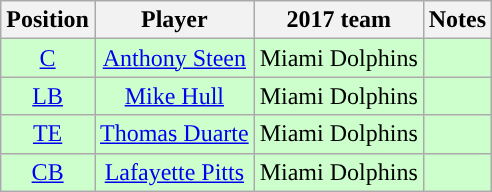<table class="wikitable" style="text-align:center">
<tr>
<th>Position</th>
<th>Player</th>
<th>2017 team</th>
<th>Notes</th>
</tr>
<tr style="background:#cfc">
<td><a href='#'>C</a></td>
<td><a href='#'>Anthony Steen</a></td>
<td>Miami Dolphins</td>
<td></td>
</tr>
<tr style="background:#cfc">
<td><a href='#'>LB</a></td>
<td><a href='#'>Mike Hull</a></td>
<td>Miami Dolphins</td>
<td></td>
</tr>
<tr style="background:#cfc">
<td><a href='#'>TE</a></td>
<td><a href='#'>Thomas Duarte</a></td>
<td>Miami Dolphins</td>
<td></td>
</tr>
<tr style="background:#cfc">
<td><a href='#'>CB</a></td>
<td><a href='#'>Lafayette Pitts</a></td>
<td>Miami Dolphins</td>
<td></td>
</tr>
</table>
